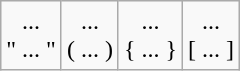<table class="wikitable" style="line-height: 1.2">
<tr align=center>
<td>... <br> " ... "</td>
<td>... <br> ( ... )</td>
<td>... <br> { ... }</td>
<td>... <br> [ ... ]</td>
</tr>
</table>
